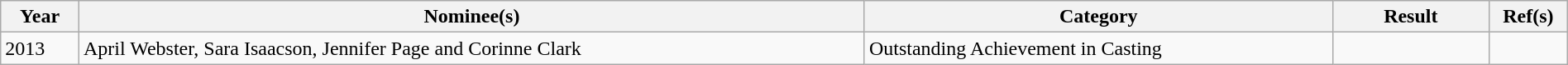<table class="wikitable" width=100%>
<tr>
<th width=5%>Year</th>
<th>Nominee(s)</th>
<th>Category</th>
<th width=10%>Result</th>
<th width=5%>Ref(s)</th>
</tr>
<tr>
<td>2013</td>
<td>April Webster, Sara Isaacson, Jennifer Page and Corinne Clark</td>
<td>Outstanding Achievement in Casting</td>
<td></td>
<td></td>
</tr>
</table>
